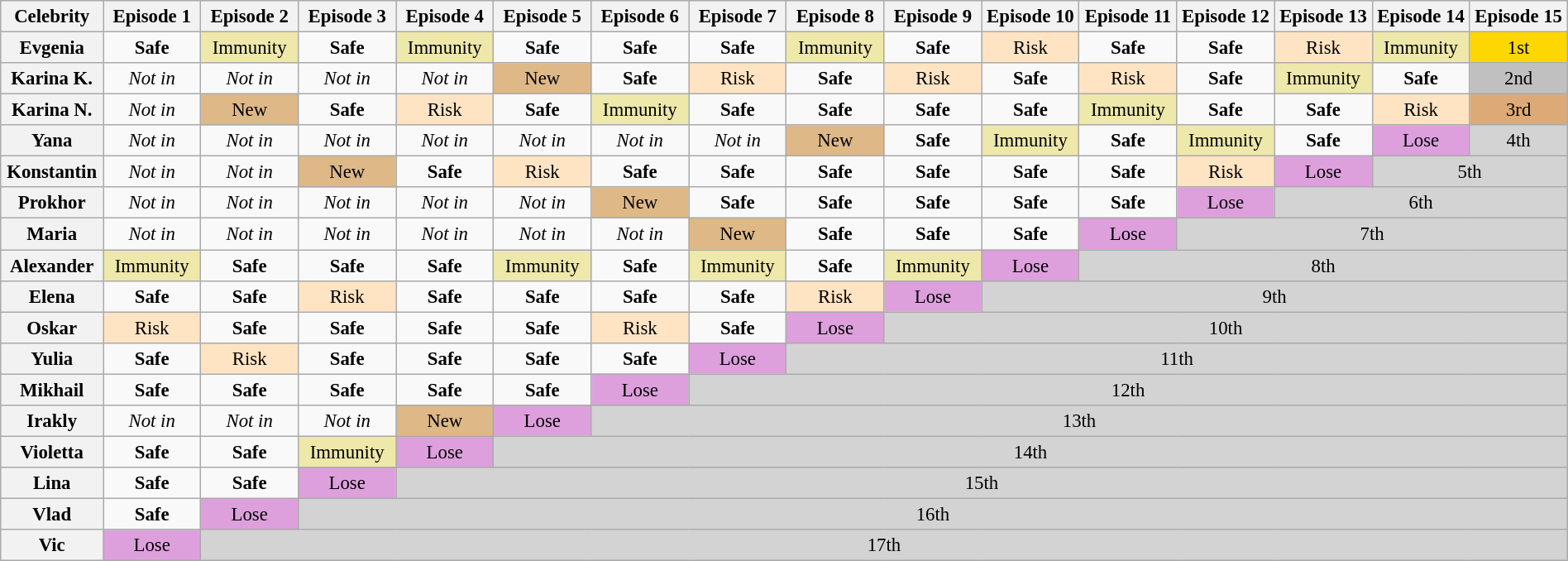<table class="wikitable" style="text-align:center; font-size:95%; width:100%;">
<tr>
<th style="width:6%">Celebrity</th>
<th style="width:6%">Episode 1</th>
<th style="width:6%">Episode 2</th>
<th style="width:6%">Episode 3</th>
<th style="width:6%">Episode 4</th>
<th style="width:6%">Episode 5</th>
<th style="width:6%">Episode 6</th>
<th style="width:6%">Episode 7</th>
<th style="width:6%">Episode 8</th>
<th style="width:6%">Episode 9</th>
<th style="width:6%">Episode 10</th>
<th style="width:6%">Episode 11</th>
<th style="width:6%">Episode 12</th>
<th style="width:6%">Episode 13</th>
<th style="width:6%">Episode 14</th>
<th style="width:6%">Episode 15</th>
</tr>
<tr>
<th>Evgenia</th>
<td><strong>Safe</strong></td>
<td style="background:#EEE8AA">Immunity</td>
<td><strong>Safe</strong></td>
<td style="background:#EEE8AA">Immunity</td>
<td><strong>Safe</strong></td>
<td><strong>Safe</strong></td>
<td><strong>Safe</strong></td>
<td style="background:#EEE8AA">Immunity</td>
<td><strong>Safe</strong></td>
<td style="background:#FFE4C4">Risk</td>
<td><strong>Safe</strong></td>
<td><strong>Safe</strong></td>
<td style="background:#FFE4C4">Risk</td>
<td style="background:#EEE8AA">Immunity</td>
<td style="background:gold">1st</td>
</tr>
<tr>
<th>Karina K.</th>
<td><em>Not in</em></td>
<td><em>Not in</em></td>
<td><em>Not in</em></td>
<td><em>Not in</em></td>
<td style="background:#DEB887">New</td>
<td><strong>Safe</strong></td>
<td style="background:#FFE4C4">Risk</td>
<td><strong>Safe</strong></td>
<td style="background:#FFE4C4">Risk</td>
<td><strong>Safe</strong></td>
<td style="background:#FFE4C4">Risk</td>
<td><strong>Safe</strong></td>
<td style="background:#EEE8AA">Immunity</td>
<td><strong>Safe</strong></td>
<td style="background:silver">2nd</td>
</tr>
<tr>
<th>Karina N.</th>
<td><em>Not in</em></td>
<td style="background:#DEB887">New</td>
<td><strong>Safe</strong></td>
<td style="background:#FFE4C4">Risk</td>
<td><strong>Safe</strong></td>
<td style="background:#EEE8AA">Immunity</td>
<td><strong>Safe</strong></td>
<td><strong>Safe</strong></td>
<td><strong>Safe</strong></td>
<td><strong>Safe</strong></td>
<td style="background:#EEE8AA">Immunity</td>
<td><strong>Safe</strong></td>
<td><strong>Safe</strong></td>
<td style="background:#FFE4C4">Risk</td>
<td style="background:#da7">3rd</td>
</tr>
<tr>
<th>Yana</th>
<td><em>Not in</em></td>
<td><em>Not in</em></td>
<td><em>Not in</em></td>
<td><em>Not in</em></td>
<td><em>Not in</em></td>
<td><em>Not in</em></td>
<td><em>Not in</em></td>
<td style="background:#DEB887">New</td>
<td><strong>Safe</strong></td>
<td style="background:#EEE8AA">Immunity</td>
<td><strong>Safe</strong></td>
<td style="background:#EEE8AA">Immunity</td>
<td><strong>Safe</strong></td>
<td style="background:#DDA0DD">Lose</td>
<td style="background:lightgrey" colspan=1>4th</td>
</tr>
<tr>
<th>Konstantin</th>
<td><em>Not in</em></td>
<td><em>Not in</em></td>
<td style="background:#DEB887">New</td>
<td><strong>Safe</strong></td>
<td style="background:#FFE4C4">Risk</td>
<td><strong>Safe</strong></td>
<td><strong>Safe</strong></td>
<td><strong>Safe</strong></td>
<td><strong>Safe</strong></td>
<td><strong>Safe</strong></td>
<td><strong>Safe</strong></td>
<td style="background:#FFE4C4">Risk</td>
<td style="background:#DDA0DD">Lose</td>
<td style="background:lightgrey" colspan=2>5th</td>
</tr>
<tr>
<th>Prokhor</th>
<td><em>Not in</em></td>
<td><em>Not in</em></td>
<td><em>Not in</em></td>
<td><em>Not in</em></td>
<td><em>Not in</em></td>
<td style="background:#DEB887">New</td>
<td><strong>Safe</strong></td>
<td><strong>Safe</strong></td>
<td><strong>Safe</strong></td>
<td><strong>Safe</strong></td>
<td><strong>Safe</strong></td>
<td style="background:#DDA0DD">Lose</td>
<td style="background:lightgrey" colspan=3>6th</td>
</tr>
<tr>
<th>Maria</th>
<td><em>Not in</em></td>
<td><em>Not in</em></td>
<td><em>Not in</em></td>
<td><em>Not in</em></td>
<td><em>Not in</em></td>
<td><em>Not in</em></td>
<td style="background:#DEB887">New</td>
<td><strong>Safe</strong></td>
<td><strong>Safe</strong></td>
<td><strong>Safe</strong></td>
<td style="background:#DDA0DD">Lose</td>
<td style="background:lightgrey" colspan=4>7th</td>
</tr>
<tr>
<th>Alexander</th>
<td style="background:#EEE8AA">Immunity</td>
<td><strong>Safe</strong></td>
<td><strong>Safe</strong></td>
<td><strong>Safe</strong></td>
<td style="background:#EEE8AA">Immunity</td>
<td><strong>Safe</strong></td>
<td style="background:#EEE8AA">Immunity</td>
<td><strong>Safe</strong></td>
<td style="background:#EEE8AA">Immunity</td>
<td style="background:#DDA0DD">Lose</td>
<td style="background:lightgrey" colspan=5>8th</td>
</tr>
<tr>
<th>Elena</th>
<td><strong>Safe</strong></td>
<td><strong>Safe</strong></td>
<td style="background:#FFE4C4">Risk</td>
<td><strong>Safe</strong></td>
<td><strong>Safe</strong></td>
<td><strong>Safe</strong></td>
<td><strong>Safe</strong></td>
<td style="background:#FFE4C4">Risk</td>
<td style="background:#DDA0DD">Lose</td>
<td style="background:lightgrey" colspan=6>9th</td>
</tr>
<tr>
<th>Oskar</th>
<td style="background:#FFE4C4">Risk</td>
<td><strong>Safe</strong></td>
<td><strong>Safe</strong></td>
<td><strong>Safe</strong></td>
<td><strong>Safe</strong></td>
<td style="background:#FFE4C4">Risk</td>
<td><strong>Safe</strong></td>
<td style="background:#DDA0DD">Lose</td>
<td style="background:lightgrey" colspan=7>10th</td>
</tr>
<tr>
<th>Yulia</th>
<td><strong>Safe</strong></td>
<td style="background:#FFE4C4">Risk</td>
<td><strong>Safe</strong></td>
<td><strong>Safe</strong></td>
<td><strong>Safe</strong></td>
<td><strong>Safe</strong></td>
<td style="background:#DDA0DD">Lose</td>
<td style="background:lightgrey" colspan=8>11th</td>
</tr>
<tr>
<th>Mikhail</th>
<td><strong>Safe</strong></td>
<td><strong>Safe</strong></td>
<td><strong>Safe</strong></td>
<td><strong>Safe</strong></td>
<td><strong>Safe</strong></td>
<td style="background:#DDA0DD">Lose</td>
<td style="background:lightgrey" colspan=9>12th</td>
</tr>
<tr>
<th>Irakly</th>
<td><em>Not in</em></td>
<td><em>Not in</em></td>
<td><em>Not in</em></td>
<td style="background:#DEB887">New</td>
<td style="background:#DDA0DD">Lose</td>
<td style="background:lightgrey" colspan=10>13th</td>
</tr>
<tr>
<th>Violetta</th>
<td><strong>Safe</strong></td>
<td><strong>Safe</strong></td>
<td style="background:#EEE8AA">Immunity</td>
<td style="background:#DDA0DD">Lose</td>
<td style="background:lightgrey" colspan=11>14th</td>
</tr>
<tr>
<th>Lina</th>
<td><strong>Safe</strong></td>
<td><strong>Safe</strong></td>
<td style="background:#DDA0DD">Lose</td>
<td style="background:lightgrey" colspan=12>15th</td>
</tr>
<tr>
<th>Vlad</th>
<td><strong>Safe</strong></td>
<td style="background:#DDA0DD">Lose</td>
<td style="background:lightgrey" colspan=13>16th</td>
</tr>
<tr>
<th>Vic</th>
<td style="background:#DDA0DD">Lose</td>
<td style="background:lightgrey" colspan=14>17th</td>
</tr>
</table>
